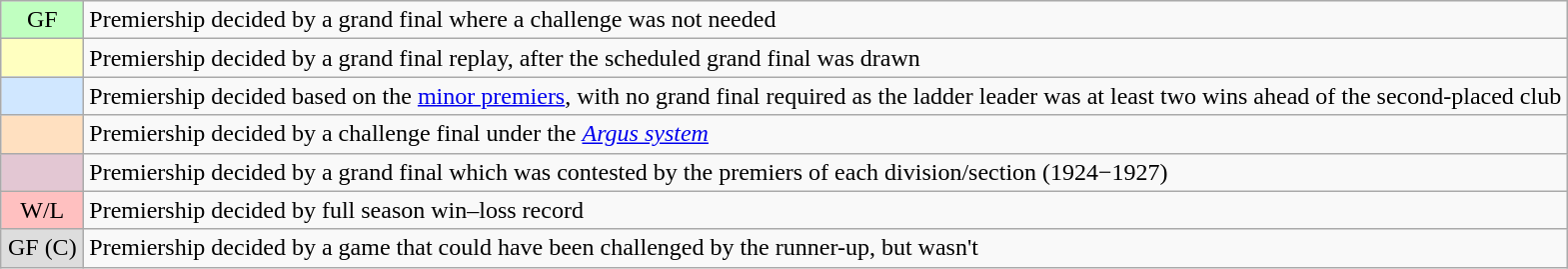<table class="wikitable plainrowheaders" style=text-align:center>
<tr>
<td bgcolor=C0FFC0 style=width:3em>GF</td>
<td align=left>Premiership decided by a grand final where a challenge was not needed</td>
</tr>
<tr>
<td bgcolor=FFFFC0 style=width:3em></td>
<td align=left>Premiership decided by a grand final replay, after the scheduled grand final was drawn</td>
</tr>
<tr>
<td bgcolor=D0E7FF style=width:3em></td>
<td align=left>Premiership decided based on the <a href='#'>minor premiers</a>, with no grand final required as the ladder leader was at least two wins ahead of the second-placed club</td>
</tr>
<tr>
<td bgcolor=FFE0C0 style=width:3em></td>
<td align=left>Premiership decided by a challenge final under the <em><a href='#'>Argus system</a></em></td>
</tr>
<tr>
<td bgcolor=E3C7D3 style=width:3em></td>
<td align=left>Premiership decided by a grand final which was contested by the premiers of each division/section (1924−1927)</td>
</tr>
<tr>
<td bgcolor=FFC0C0 style=width:3em>W/L</td>
<td align=left>Premiership decided by full season win–loss record</td>
</tr>
<tr>
<td bgcolor=DDDDDD style=width:3em>GF (C)</td>
<td align=left>Premiership decided by a game that could have been challenged by the runner-up, but wasn't</td>
</tr>
</table>
